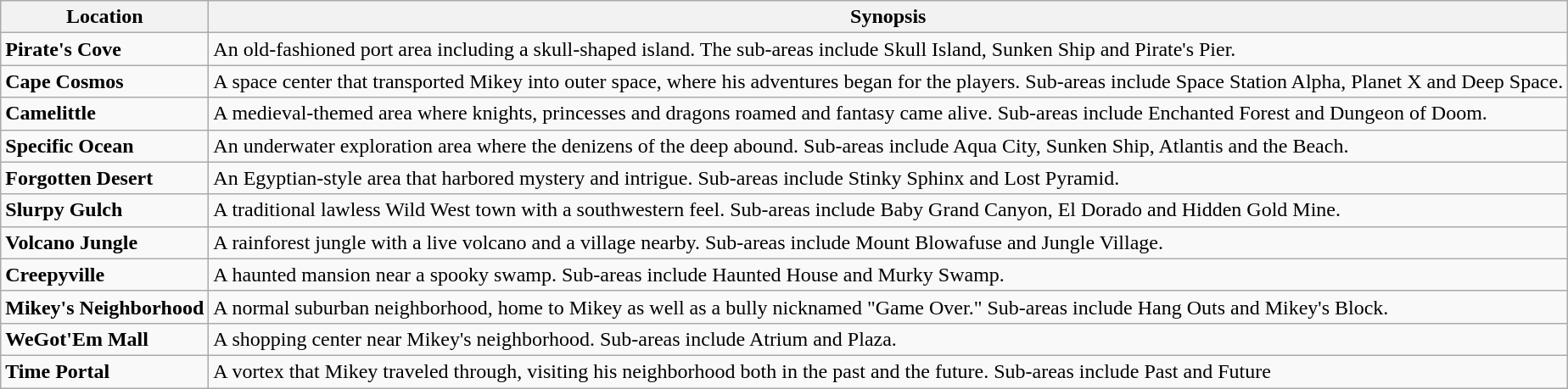<table class="wikitable">
<tr>
<th>Location</th>
<th>Synopsis</th>
</tr>
<tr>
<td><strong>Pirate's Cove</strong></td>
<td>An old-fashioned port area including a skull-shaped island. The sub-areas include Skull Island, Sunken Ship and Pirate's Pier.</td>
</tr>
<tr>
<td><strong>Cape Cosmos</strong></td>
<td>A space center that transported Mikey into outer space, where his adventures began for the players. Sub-areas include Space Station Alpha, Planet X and Deep Space.</td>
</tr>
<tr>
<td><strong>Camelittle</strong></td>
<td>A medieval-themed area where knights, princesses and dragons roamed and fantasy came alive. Sub-areas include Enchanted Forest and Dungeon of Doom.</td>
</tr>
<tr>
<td><strong>Specific Ocean</strong></td>
<td>An underwater exploration area where the denizens of the deep abound. Sub-areas include Aqua City, Sunken Ship, Atlantis and the Beach.</td>
</tr>
<tr>
<td><strong>Forgotten Desert</strong></td>
<td>An Egyptian-style area that harbored mystery and intrigue. Sub-areas include Stinky Sphinx and Lost Pyramid.</td>
</tr>
<tr>
<td><strong>Slurpy Gulch</strong></td>
<td>A traditional lawless Wild West town with a southwestern feel. Sub-areas include Baby Grand Canyon, El Dorado and Hidden Gold Mine.</td>
</tr>
<tr>
<td><strong>Volcano Jungle</strong></td>
<td>A rainforest jungle with a live volcano and a village nearby. Sub-areas include Mount Blowafuse and Jungle Village.</td>
</tr>
<tr>
<td><strong>Creepyville</strong></td>
<td>A haunted mansion near a spooky swamp. Sub-areas include Haunted House and Murky Swamp.</td>
</tr>
<tr>
<td><strong>Mikey's Neighborhood</strong></td>
<td>A normal suburban neighborhood, home to Mikey as well as a bully nicknamed "Game Over." Sub-areas include Hang Outs and Mikey's Block.</td>
</tr>
<tr>
<td><strong>WeGot'Em Mall</strong></td>
<td>A shopping center near Mikey's neighborhood. Sub-areas include Atrium and Plaza.</td>
</tr>
<tr>
<td><strong>Time Portal</strong></td>
<td>A vortex that Mikey traveled through, visiting his neighborhood both in the past and the future. Sub-areas include Past and Future</td>
</tr>
</table>
